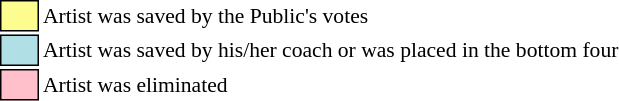<table class="toccolours"style="font-size: 90%; white-space: nowrap;">
<tr>
<td style="background:#fdfc8f; border:1px solid black;">      </td>
<td>Artist was saved by the Public's votes</td>
</tr>
<tr>
<td style="background:#b0e0e6; border:1px solid black;">      </td>
<td>Artist was saved by his/her coach or was placed in the bottom four</td>
</tr>
<tr>
<td style="background:pink; border:1px solid black;">      </td>
<td>Artist was eliminated</td>
</tr>
</table>
